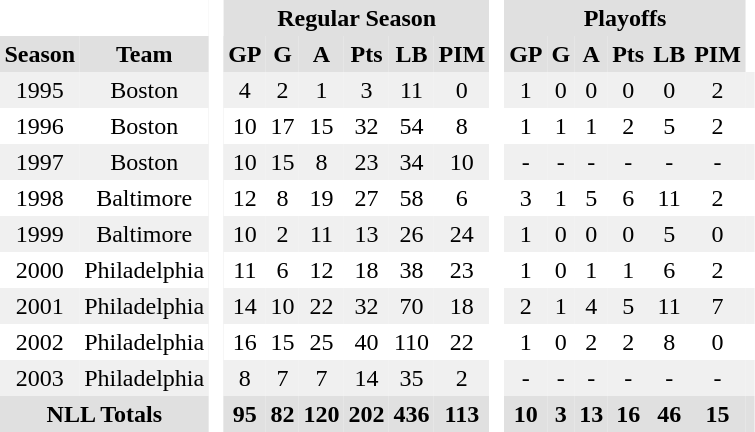<table BORDER="0" CELLPADDING="3" CELLSPACING="0">
<tr ALIGN="center" bgcolor="#e0e0e0">
<th colspan="2" bgcolor="#ffffff"> </th>
<th rowspan="99" bgcolor="#ffffff"> </th>
<th colspan="6">Regular Season</th>
<th rowspan="99" bgcolor="#ffffff"> </th>
<th colspan="6">Playoffs</th>
</tr>
<tr ALIGN="center" bgcolor="#e0e0e0">
<th>Season</th>
<th>Team</th>
<th>GP</th>
<th>G</th>
<th>A</th>
<th>Pts</th>
<th>LB</th>
<th>PIM</th>
<th>GP</th>
<th>G</th>
<th>A</th>
<th>Pts</th>
<th>LB</th>
<th>PIM</th>
</tr>
<tr ALIGN="center" bgcolor="#f0f0f0">
<td>1995</td>
<td>Boston</td>
<td>4</td>
<td>2</td>
<td>1</td>
<td>3</td>
<td>11</td>
<td>0</td>
<td>1</td>
<td>0</td>
<td>0</td>
<td>0</td>
<td>0</td>
<td>2</td>
<td></td>
</tr>
<tr ALIGN="center">
<td>1996</td>
<td>Boston</td>
<td>10</td>
<td>17</td>
<td>15</td>
<td>32</td>
<td>54</td>
<td>8</td>
<td>1</td>
<td>1</td>
<td>1</td>
<td>2</td>
<td>5</td>
<td>2</td>
<td></td>
</tr>
<tr ALIGN="center" bgcolor="#f0f0f0">
<td>1997</td>
<td>Boston</td>
<td>10</td>
<td>15</td>
<td>8</td>
<td>23</td>
<td>34</td>
<td>10</td>
<td>-</td>
<td>-</td>
<td>-</td>
<td>-</td>
<td>-</td>
<td>-</td>
<td></td>
</tr>
<tr ALIGN="center">
<td>1998</td>
<td>Baltimore</td>
<td>12</td>
<td>8</td>
<td>19</td>
<td>27</td>
<td>58</td>
<td>6</td>
<td>3</td>
<td>1</td>
<td>5</td>
<td>6</td>
<td>11</td>
<td>2</td>
<td></td>
</tr>
<tr ALIGN="center" bgcolor="#f0f0f0">
<td>1999</td>
<td>Baltimore</td>
<td>10</td>
<td>2</td>
<td>11</td>
<td>13</td>
<td>26</td>
<td>24</td>
<td>1</td>
<td>0</td>
<td>0</td>
<td>0</td>
<td>5</td>
<td>0</td>
<td></td>
</tr>
<tr ALIGN="center">
<td>2000</td>
<td>Philadelphia</td>
<td>11</td>
<td>6</td>
<td>12</td>
<td>18</td>
<td>38</td>
<td>23</td>
<td>1</td>
<td>0</td>
<td>1</td>
<td>1</td>
<td>6</td>
<td>2</td>
<td></td>
</tr>
<tr ALIGN="center" bgcolor="#f0f0f0">
<td>2001</td>
<td>Philadelphia</td>
<td>14</td>
<td>10</td>
<td>22</td>
<td>32</td>
<td>70</td>
<td>18</td>
<td>2</td>
<td>1</td>
<td>4</td>
<td>5</td>
<td>11</td>
<td>7</td>
<td></td>
</tr>
<tr ALIGN="center">
<td>2002</td>
<td>Philadelphia</td>
<td>16</td>
<td>15</td>
<td>25</td>
<td>40</td>
<td>110</td>
<td>22</td>
<td>1</td>
<td>0</td>
<td>2</td>
<td>2</td>
<td>8</td>
<td>0</td>
<td></td>
</tr>
<tr ALIGN="center" bgcolor="#f0f0f0">
<td>2003</td>
<td>Philadelphia</td>
<td>8</td>
<td>7</td>
<td>7</td>
<td>14</td>
<td>35</td>
<td>2</td>
<td>-</td>
<td>-</td>
<td>-</td>
<td>-</td>
<td>-</td>
<td>-</td>
<td></td>
</tr>
<tr ALIGN="center">
</tr>
<tr ALIGN="center" bgcolor="#e0e0e0">
<th colspan="2">NLL Totals</th>
<th>95</th>
<th>82</th>
<th>120</th>
<th>202</th>
<th>436</th>
<th>113</th>
<th>10</th>
<th>3</th>
<th>13</th>
<th>16</th>
<th>46</th>
<th>15</th>
<th></th>
</tr>
</table>
